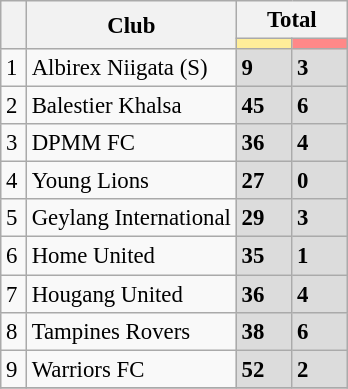<table class="wikitable plainrowheaders sortable" style="font-size:95%">
<tr style="text-align:center;">
<th style="width:10px;" rowspan="2"></th>
<th rowspan="2">Club</th>
<th colspan="3">Total</th>
</tr>
<tr>
<th style="width:30px; background:#fe9;"></th>
<th style="width:30px; background:#ff8888;"></th>
</tr>
<tr>
<td>1</td>
<td align=left> Albirex Niigata (S)</td>
<td style="background:#DCDCDC"><strong>9</strong> </td>
<td style="background:#DCDCDC"><strong>3</strong> </td>
</tr>
<tr>
<td>2</td>
<td align=left>Balestier Khalsa</td>
<td style="background:#DCDCDC"><strong>45</strong> </td>
<td style="background:#DCDCDC"><strong>6</strong> </td>
</tr>
<tr>
<td>3</td>
<td align=left> DPMM FC</td>
<td style="background:#DCDCDC"><strong>36</strong> </td>
<td style="background:#DCDCDC"><strong>4</strong> </td>
</tr>
<tr>
<td>4</td>
<td align=left> Young Lions</td>
<td style="background:#DCDCDC"><strong>27</strong> </td>
<td style="background:#DCDCDC"><strong>0</strong> </td>
</tr>
<tr>
<td>5</td>
<td align=left>Geylang International</td>
<td style="background:#DCDCDC"><strong>29</strong> </td>
<td style="background:#DCDCDC"><strong>3</strong> </td>
</tr>
<tr>
<td>6</td>
<td align=left>Home United</td>
<td style="background:#DCDCDC"><strong>35</strong> </td>
<td style="background:#DCDCDC"><strong>1</strong> </td>
</tr>
<tr>
<td>7</td>
<td align=left>Hougang United</td>
<td style="background:#DCDCDC"><strong>36</strong> </td>
<td style="background:#DCDCDC"><strong>4</strong> </td>
</tr>
<tr>
<td>8</td>
<td align=left>Tampines Rovers</td>
<td style="background:#DCDCDC"><strong>38</strong> </td>
<td style="background:#DCDCDC"><strong>6</strong> </td>
</tr>
<tr>
<td>9</td>
<td align=left>Warriors FC</td>
<td style="background:#DCDCDC"><strong>52</strong> </td>
<td style="background:#DCDCDC"><strong>2</strong> </td>
</tr>
<tr>
</tr>
</table>
